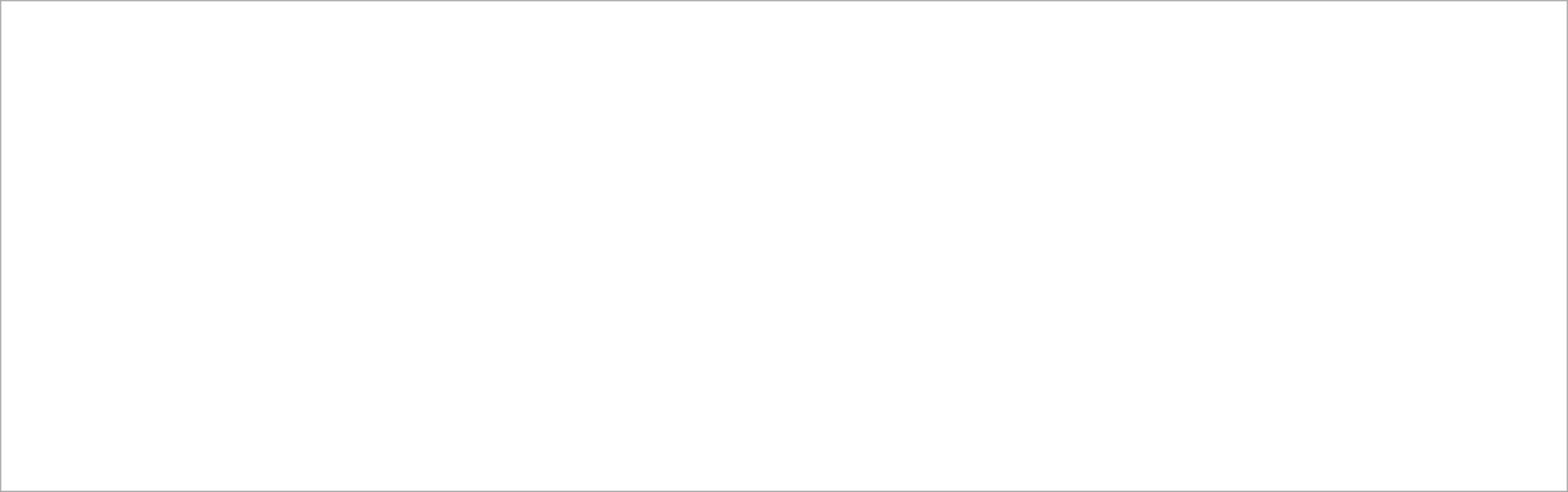<table cellpadding="0" cellspacing="1" style="border:1px solid darkgrey; margin:auto; width:80em;">
<tr>
<td colspan="6"><br></td>
</tr>
<tr>
<td colspan="6"><br></td>
</tr>
<tr>
<td colspan="6"><br></td>
</tr>
<tr>
<td colspan="6"><br></td>
</tr>
<tr>
<td colspan="6"><br></td>
</tr>
<tr>
<td colspan="6"><br></td>
</tr>
<tr>
<td colspan="6"><br></td>
</tr>
<tr>
<td colspan="6"><br></td>
</tr>
<tr>
<td colspan="6"><br></td>
</tr>
<tr>
<td colspan="6"><br></td>
</tr>
<tr>
<td colspan="6"><br></td>
</tr>
<tr>
<td colspan="6"><br></td>
</tr>
<tr>
<td colspan="6"><br></td>
</tr>
<tr>
<td colspan="6"><br></td>
</tr>
<tr>
<td colspan="6"><br></td>
</tr>
<tr>
<td colspan="6"><br></td>
</tr>
<tr>
<td colspan="6"><br></td>
</tr>
<tr>
<td colspan="6"><br></td>
</tr>
<tr>
<td colspan="6"><br></td>
</tr>
<tr>
<td colspan="6"><br></td>
</tr>
<tr>
<td colspan="6"><br></td>
</tr>
</table>
